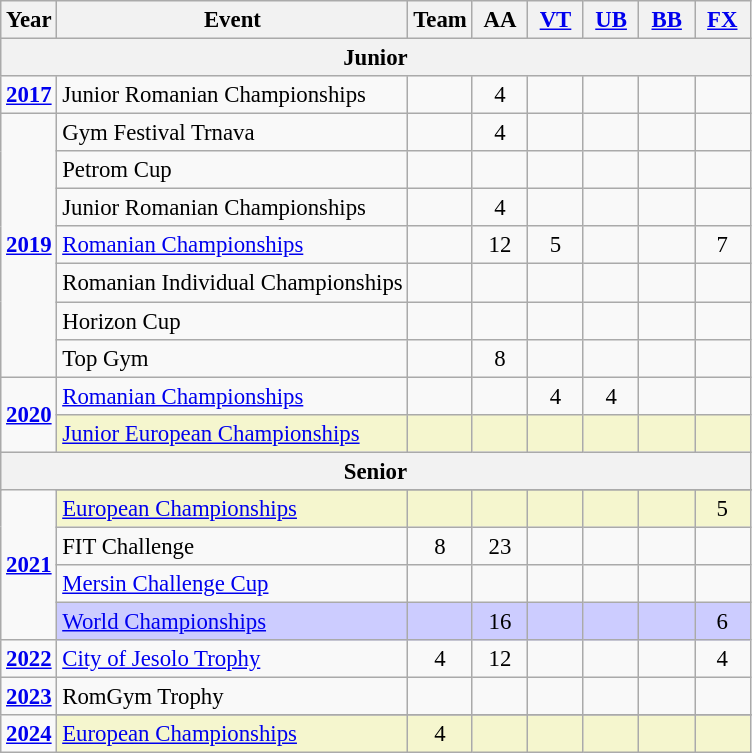<table class="wikitable" style="text-align:center; font-size:95%;">
<tr>
<th align=center>Year</th>
<th align=center>Event</th>
<th style="width:30px;">Team</th>
<th style="width:30px;">AA</th>
<th style="width:30px;"><a href='#'>VT</a></th>
<th style="width:30px;"><a href='#'>UB</a></th>
<th style="width:30px;"><a href='#'>BB</a></th>
<th style="width:30px;"><a href='#'>FX</a></th>
</tr>
<tr>
<th colspan="8">Junior</th>
</tr>
<tr>
<td rowspan="1"><strong><a href='#'>2017</a></strong></td>
<td align=left>Junior Romanian Championships</td>
<td></td>
<td>4</td>
<td></td>
<td></td>
<td></td>
<td></td>
</tr>
<tr>
<td rowspan="7"><strong><a href='#'>2019</a></strong></td>
<td align=left>Gym Festival Trnava</td>
<td></td>
<td>4</td>
<td></td>
<td></td>
<td></td>
<td></td>
</tr>
<tr>
<td align=left>Petrom Cup</td>
<td></td>
<td></td>
<td></td>
<td></td>
<td></td>
<td></td>
</tr>
<tr>
<td align=left>Junior Romanian Championships</td>
<td></td>
<td>4</td>
<td></td>
<td></td>
<td></td>
<td></td>
</tr>
<tr>
<td align=left><a href='#'>Romanian Championships</a></td>
<td></td>
<td>12</td>
<td>5</td>
<td></td>
<td></td>
<td>7</td>
</tr>
<tr>
<td align=left>Romanian Individual Championships</td>
<td></td>
<td></td>
<td></td>
<td></td>
<td></td>
<td></td>
</tr>
<tr>
<td align=left>Horizon Cup</td>
<td></td>
<td></td>
<td></td>
<td></td>
<td></td>
<td></td>
</tr>
<tr>
<td align=left>Top Gym</td>
<td></td>
<td>8</td>
<td></td>
<td></td>
<td></td>
<td></td>
</tr>
<tr>
<td rowspan="2"><strong><a href='#'>2020</a></strong></td>
<td align=left><a href='#'>Romanian Championships</a></td>
<td></td>
<td></td>
<td>4</td>
<td>4</td>
<td></td>
<td></td>
</tr>
<tr bgcolor=#F5F6CE>
<td align=left><a href='#'>Junior European Championships</a></td>
<td></td>
<td></td>
<td></td>
<td></td>
<td></td>
<td></td>
</tr>
<tr>
<th colspan="8">Senior</th>
</tr>
<tr>
<td rowspan="5"><strong><a href='#'>2021</a></strong></td>
</tr>
<tr bgcolor=#F5F6CE>
<td align=left><a href='#'>European Championships</a></td>
<td></td>
<td></td>
<td></td>
<td></td>
<td></td>
<td>5</td>
</tr>
<tr>
<td align=left>FIT Challenge</td>
<td>8</td>
<td>23</td>
<td></td>
<td></td>
<td></td>
<td></td>
</tr>
<tr>
<td align=left><a href='#'>Mersin Challenge Cup</a></td>
<td></td>
<td></td>
<td></td>
<td></td>
<td></td>
<td></td>
</tr>
<tr bgcolor=#CCCCFF>
<td align=left><a href='#'>World Championships</a></td>
<td></td>
<td>16</td>
<td></td>
<td></td>
<td></td>
<td>6</td>
</tr>
<tr>
<td rowspan="1"><strong><a href='#'>2022</a></strong></td>
<td align=left><a href='#'>City of Jesolo Trophy</a></td>
<td>4</td>
<td>12</td>
<td></td>
<td></td>
<td></td>
<td>4</td>
</tr>
<tr>
<td rowspan="1"><strong><a href='#'>2023</a></strong></td>
<td align=left>RomGym Trophy</td>
<td></td>
<td></td>
<td></td>
<td></td>
<td></td>
<td></td>
</tr>
<tr>
<td rowspan="2"><strong><a href='#'>2024</a></strong></td>
</tr>
<tr bgcolor=#F5F6CE>
<td align=left><a href='#'>European Championships</a></td>
<td>4</td>
<td></td>
<td></td>
<td></td>
<td></td>
<td></td>
</tr>
</table>
